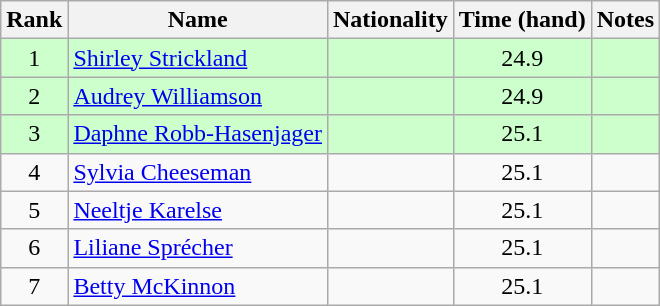<table class="wikitable sortable" style="text-align:center">
<tr>
<th>Rank</th>
<th>Name</th>
<th>Nationality</th>
<th>Time (hand)</th>
<th>Notes</th>
</tr>
<tr bgcolor=#cfc>
<td>1</td>
<td align=left><a href='#'>Shirley Strickland</a></td>
<td align=left></td>
<td>24.9</td>
<td></td>
</tr>
<tr bgcolor=#cfc>
<td>2</td>
<td align=left><a href='#'>Audrey Williamson</a></td>
<td align=left></td>
<td>24.9</td>
<td></td>
</tr>
<tr bgcolor=#cfc>
<td>3</td>
<td align=left><a href='#'>Daphne Robb-Hasenjager</a></td>
<td align=left></td>
<td>25.1</td>
<td></td>
</tr>
<tr>
<td>4</td>
<td align=left><a href='#'>Sylvia Cheeseman</a></td>
<td align=left></td>
<td>25.1</td>
<td></td>
</tr>
<tr>
<td>5</td>
<td align=left><a href='#'>Neeltje Karelse</a></td>
<td align=left></td>
<td>25.1</td>
<td></td>
</tr>
<tr>
<td>6</td>
<td align=left><a href='#'>Liliane Sprécher</a></td>
<td align=left></td>
<td>25.1</td>
<td></td>
</tr>
<tr>
<td>7</td>
<td align=left><a href='#'>Betty McKinnon</a></td>
<td align=left></td>
<td>25.1</td>
<td></td>
</tr>
</table>
